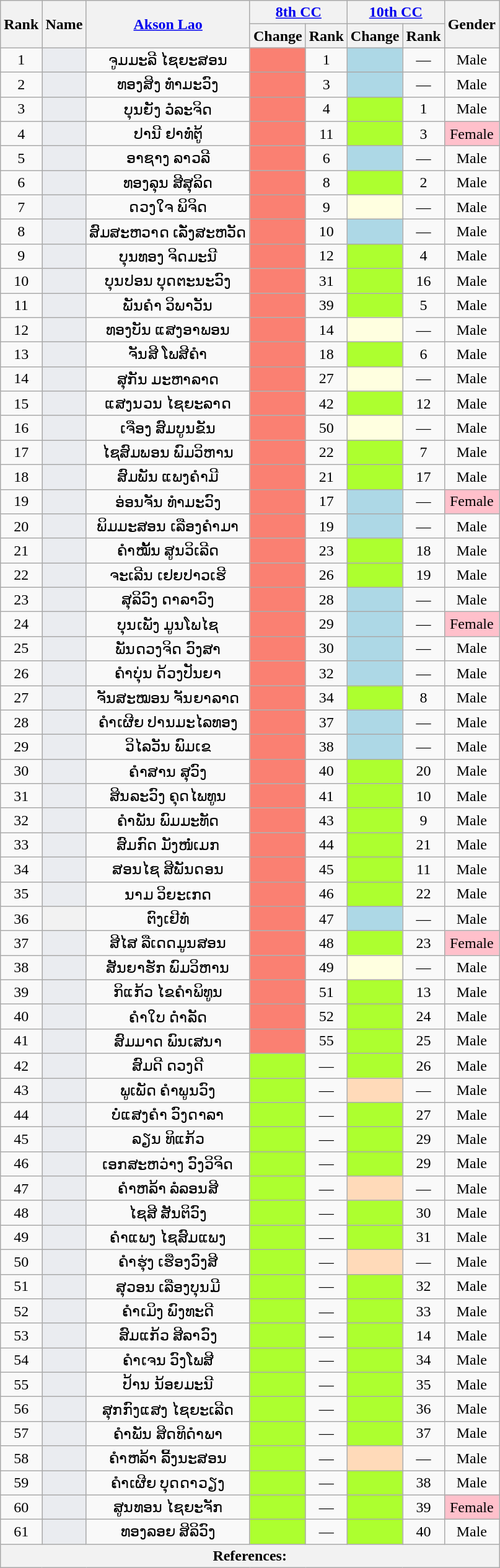<table class="wikitable sortable" style=text-align:center>
<tr>
<th rowspan="2">Rank</th>
<th rowspan="2">Name</th>
<th rowspan="2" class="unsortable"><a href='#'>Akson Lao</a></th>
<th colspan="2 "unsortable><a href='#'>8th CC</a></th>
<th colspan="2" unsortable><a href='#'>10th CC</a></th>
<th rowspan="2">Gender</th>
</tr>
<tr>
<th>Change</th>
<th>Rank</th>
<th>Change</th>
<th>Rank</th>
</tr>
<tr>
<td>1</td>
<td bgcolor = #EAECF0></td>
<td>ຈູມມະລີ ໄຊຍະສອນ</td>
<td bgcolor = Salmon></td>
<td>1</td>
<td bgcolor = LightBlue></td>
<td data-sort-value="100">—</td>
<td>Male</td>
</tr>
<tr>
<td>2</td>
<td bgcolor = #EAECF0></td>
<td>ທອງສິງ ທຳມະວົງ</td>
<td bgcolor = Salmon></td>
<td>3</td>
<td bgcolor = LightBlue></td>
<td data-sort-value="100">—</td>
<td>Male</td>
</tr>
<tr>
<td>3</td>
<td bgcolor = #EAECF0></td>
<td>ບຸນຍັງ ວໍລະຈິດ</td>
<td bgcolor = Salmon></td>
<td>4</td>
<td bgcolor = GreenYellow></td>
<td>1</td>
<td>Male</td>
</tr>
<tr>
<td>4</td>
<td bgcolor = #EAECF0></td>
<td>ປານີ ຢາທໍ່ຕູ້</td>
<td bgcolor = Salmon></td>
<td>11</td>
<td bgcolor = GreenYellow></td>
<td>3</td>
<td bgcolor = Pink>Female</td>
</tr>
<tr>
<td>5</td>
<td bgcolor = #EAECF0></td>
<td>ອາຊາງ ລາວລີ</td>
<td bgcolor = Salmon></td>
<td>6</td>
<td bgcolor = LightBlue></td>
<td data-sort-value="100">—</td>
<td>Male</td>
</tr>
<tr>
<td>6</td>
<td bgcolor = #EAECF0></td>
<td>ທອງລຸນ ສີສຸລິດ</td>
<td bgcolor = Salmon></td>
<td>8</td>
<td bgcolor = GreenYellow></td>
<td>2</td>
<td>Male</td>
</tr>
<tr>
<td>7</td>
<td bgcolor = #EAECF0></td>
<td>ດວງໃຈ ພິຈິດ</td>
<td bgcolor = Salmon></td>
<td>9</td>
<td bgcolor = LightYellow></td>
<td data-sort-value="100">—</td>
<td>Male</td>
</tr>
<tr>
<td>8</td>
<td bgcolor = #EAECF0></td>
<td>ສົມສະຫວາດ ເລັ່ງສະຫວັດ</td>
<td bgcolor = Salmon></td>
<td>10</td>
<td bgcolor = LightBlue></td>
<td data-sort-value="100">—</td>
<td>Male</td>
</tr>
<tr>
<td>9</td>
<td bgcolor = #EAECF0></td>
<td>ບຸນທອງ ຈິດມະນີ</td>
<td bgcolor = Salmon></td>
<td>12</td>
<td bgcolor = GreenYellow></td>
<td>4</td>
<td>Male</td>
</tr>
<tr>
<td>10</td>
<td bgcolor = #EAECF0></td>
<td>ບຸນປອນ ບຸດຕະນະວົງ</td>
<td bgcolor = Salmon></td>
<td>31</td>
<td bgcolor = GreenYellow></td>
<td>16</td>
<td>Male</td>
</tr>
<tr>
<td>11</td>
<td bgcolor = #EAECF0></td>
<td>ພັນຄຳ ວິພາວັນ</td>
<td bgcolor = Salmon></td>
<td>39</td>
<td bgcolor = GreenYellow></td>
<td>5</td>
<td>Male</td>
</tr>
<tr>
<td>12</td>
<td bgcolor = #EAECF0></td>
<td>ທອງບັນ ແສງອາພອນ</td>
<td bgcolor = Salmon></td>
<td>14</td>
<td bgcolor = LightYellow></td>
<td data-sort-value="100">—</td>
<td>Male</td>
</tr>
<tr>
<td>13</td>
<td bgcolor = #EAECF0></td>
<td>ຈັນສີ ໂພສີຄຳ</td>
<td bgcolor = Salmon></td>
<td>18</td>
<td bgcolor = GreenYellow></td>
<td>6</td>
<td>Male</td>
</tr>
<tr>
<td>14</td>
<td bgcolor = #EAECF0></td>
<td>ສຸກັນ ມະຫາລາດ</td>
<td bgcolor = Salmon></td>
<td>27</td>
<td bgcolor = LightYellow></td>
<td data-sort-value="100">—</td>
<td>Male</td>
</tr>
<tr>
<td>15</td>
<td bgcolor = #EAECF0></td>
<td>ແສງນວນ ໄຊຍະລາດ</td>
<td bgcolor = Salmon></td>
<td>42</td>
<td bgcolor = GreenYellow></td>
<td>12</td>
<td>Male</td>
</tr>
<tr>
<td>16</td>
<td bgcolor = #EAECF0></td>
<td>ເຈືອງ ສົມບູນຂັນ</td>
<td bgcolor = Salmon></td>
<td>50</td>
<td bgcolor = LightYellow></td>
<td data-sort-value="100">—</td>
<td>Male</td>
</tr>
<tr>
<td>17</td>
<td bgcolor = #EAECF0></td>
<td>ໄຊສົມພອນ ພົມວິຫານ</td>
<td bgcolor = Salmon></td>
<td>22</td>
<td bgcolor = GreenYellow></td>
<td>7</td>
<td>Male</td>
</tr>
<tr>
<td>18</td>
<td bgcolor = #EAECF0></td>
<td>ສົມພັນ ແພງຄຳມີ</td>
<td bgcolor = Salmon></td>
<td>21</td>
<td bgcolor = GreenYellow></td>
<td>17</td>
<td>Male</td>
</tr>
<tr>
<td>19</td>
<td bgcolor = #EAECF0></td>
<td>ອ່ອນຈັນ ທຳມະວົງ</td>
<td bgcolor = Salmon></td>
<td>17</td>
<td bgcolor = LightBlue></td>
<td data-sort-value="100">—</td>
<td bgcolor = Pink>Female</td>
</tr>
<tr>
<td>20</td>
<td bgcolor = #EAECF0></td>
<td>ພິມມະສອນ ເລືອງຄຳມາ</td>
<td bgcolor = Salmon></td>
<td>19</td>
<td bgcolor = LightBlue></td>
<td data-sort-value="100">—</td>
<td>Male</td>
</tr>
<tr>
<td>21</td>
<td bgcolor = #EAECF0></td>
<td>ຄຳໝັ້ນ ສູນວິເລີດ</td>
<td bgcolor = Salmon></td>
<td>23</td>
<td bgcolor = GreenYellow></td>
<td>18</td>
<td>Male</td>
</tr>
<tr>
<td>22</td>
<td bgcolor = #EAECF0></td>
<td>ຈະເລີນ ເຢຍປາວເຮີ</td>
<td bgcolor = Salmon></td>
<td>26</td>
<td bgcolor = GreenYellow></td>
<td>19</td>
<td>Male</td>
</tr>
<tr>
<td>23</td>
<td bgcolor = #EAECF0></td>
<td>ສຸລິວົງ ດາລາວົງ</td>
<td bgcolor = Salmon></td>
<td>28</td>
<td bgcolor = LightBlue></td>
<td data-sort-value="100">—</td>
<td>Male</td>
</tr>
<tr>
<td>24</td>
<td bgcolor = #EAECF0></td>
<td>ບຸນເພັງ ມູນໂພໄຊ</td>
<td bgcolor = Salmon></td>
<td>29</td>
<td bgcolor = LightBlue></td>
<td data-sort-value="100">—</td>
<td bgcolor = Pink>Female</td>
</tr>
<tr>
<td>25</td>
<td bgcolor = #EAECF0></td>
<td>ພັນດວງຈິດ ວົງສາ</td>
<td bgcolor = Salmon></td>
<td>30</td>
<td bgcolor = LightBlue></td>
<td data-sort-value="100">—</td>
<td>Male</td>
</tr>
<tr>
<td>26</td>
<td bgcolor = #EAECF0></td>
<td>ຄຳບຸ່ນ ດ້ວງປັນຍາ</td>
<td bgcolor = Salmon></td>
<td>32</td>
<td bgcolor = LightBlue></td>
<td data-sort-value="100">—</td>
<td>Male</td>
</tr>
<tr>
<td>27</td>
<td bgcolor = #EAECF0></td>
<td>ຈັນສະໝອນ ຈັນຍາລາດ</td>
<td bgcolor = Salmon></td>
<td>34</td>
<td bgcolor = GreenYellow></td>
<td>8</td>
<td>Male</td>
</tr>
<tr>
<td>28</td>
<td bgcolor = #EAECF0></td>
<td>ຄຳເຜີຍ ປານມະໄລທອງ</td>
<td bgcolor = Salmon></td>
<td>37</td>
<td bgcolor = LightBlue></td>
<td data-sort-value="100">—</td>
<td>Male</td>
</tr>
<tr>
<td>29</td>
<td bgcolor = #EAECF0></td>
<td>ວິໄລວັນ ພົມເຂ</td>
<td bgcolor = Salmon></td>
<td>38</td>
<td bgcolor = LightBlue></td>
<td data-sort-value="100">—</td>
<td>Male</td>
</tr>
<tr>
<td>30</td>
<td bgcolor = #EAECF0></td>
<td>ຄຳສານ ສຸວົງ</td>
<td bgcolor = Salmon></td>
<td>40</td>
<td bgcolor = GreenYellow></td>
<td>20</td>
<td>Male</td>
</tr>
<tr>
<td>31</td>
<td bgcolor = #EAECF0></td>
<td>ສິນລະວົງ ຄຸດໄພທູນ</td>
<td bgcolor = Salmon></td>
<td>41</td>
<td bgcolor = GreenYellow></td>
<td>10</td>
<td>Male</td>
</tr>
<tr>
<td>32</td>
<td bgcolor = #EAECF0></td>
<td>ຄຳພັນ ພົມມະທັດ</td>
<td bgcolor = Salmon></td>
<td>43</td>
<td bgcolor = GreenYellow></td>
<td>9</td>
<td>Male</td>
</tr>
<tr>
<td>33</td>
<td bgcolor = #EAECF0></td>
<td>ສົມກົດ ມັງໜໍ່ເມກ</td>
<td bgcolor = Salmon></td>
<td>44</td>
<td bgcolor = GreenYellow></td>
<td>21</td>
<td>Male</td>
</tr>
<tr>
<td>34</td>
<td bgcolor = #EAECF0></td>
<td>ສອນໄຊ ສີພັນດອນ</td>
<td bgcolor = Salmon></td>
<td>45</td>
<td bgcolor = GreenYellow></td>
<td>11</td>
<td>Male</td>
</tr>
<tr>
<td>35</td>
<td bgcolor = #EAECF0></td>
<td>ນາມ ວິຍະເກດ</td>
<td bgcolor = Salmon></td>
<td>46</td>
<td bgcolor = GreenYellow></td>
<td>22</td>
<td>Male</td>
</tr>
<tr>
<td>36</td>
<th scope="row" style="font-weight:normal;"></th>
<td>ຕົງເຢີທໍ</td>
<td bgcolor = Salmon></td>
<td>47</td>
<td bgcolor = LightBlue></td>
<td data-sort-value="100">—</td>
<td>Male</td>
</tr>
<tr>
<td>37</td>
<td bgcolor = #EAECF0></td>
<td>ສີໄສ ລືເດດມູນສອນ</td>
<td bgcolor = Salmon></td>
<td>48</td>
<td bgcolor = GreenYellow></td>
<td>23</td>
<td bgcolor = Pink>Female</td>
</tr>
<tr>
<td>38</td>
<td bgcolor = #EAECF0></td>
<td>ສັນຍາຮັກ ພົມວິຫານ</td>
<td bgcolor = Salmon></td>
<td>49</td>
<td bgcolor = LightYellow></td>
<td data-sort-value="100">—</td>
<td>Male</td>
</tr>
<tr>
<td>39</td>
<td bgcolor = #EAECF0></td>
<td>ກິແກ້ວ ໄຂຄຳພິທູນ</td>
<td bgcolor = Salmon></td>
<td>51</td>
<td bgcolor = GreenYellow></td>
<td>13</td>
<td>Male</td>
</tr>
<tr>
<td>40</td>
<td bgcolor = #EAECF0></td>
<td>ຄຳໃບ ດຳລັດ</td>
<td bgcolor = Salmon></td>
<td>52</td>
<td bgcolor = GreenYellow></td>
<td>24</td>
<td>Male</td>
</tr>
<tr>
<td>41</td>
<td bgcolor = #EAECF0></td>
<td>ສົມມາດ ພົນເສນາ</td>
<td bgcolor = Salmon></td>
<td>55</td>
<td bgcolor = GreenYellow></td>
<td>25</td>
<td>Male</td>
</tr>
<tr>
<td>42</td>
<td bgcolor = #EAECF0></td>
<td>ສົມດີ ດວງດີ</td>
<td bgcolor = GreenYellow></td>
<td data-sort-value="100">—</td>
<td bgcolor = GreenYellow></td>
<td>26</td>
<td>Male</td>
</tr>
<tr>
<td>43</td>
<td bgcolor = #EAECF0></td>
<td>ພູເພັດ ຄຳພູນວົງ</td>
<td bgcolor = GreenYellow></td>
<td data-sort-value="100">—</td>
<td bgcolor = PeachPuff></td>
<td data-sort-value="100">—</td>
<td>Male</td>
</tr>
<tr>
<td>44</td>
<td bgcolor = #EAECF0></td>
<td>ບໍ່ແສງຄຳ ວົງດາລາ</td>
<td bgcolor = GreenYellow></td>
<td data-sort-value="100">—</td>
<td bgcolor = GreenYellow></td>
<td>27</td>
<td>Male</td>
</tr>
<tr>
<td>45</td>
<td bgcolor = #EAECF0></td>
<td>ລຽນ ທິແກ້ວ</td>
<td bgcolor = GreenYellow></td>
<td data-sort-value="100">—</td>
<td bgcolor = GreenYellow></td>
<td>29</td>
<td>Male</td>
</tr>
<tr>
<td>46</td>
<td bgcolor = #EAECF0></td>
<td>ເອກສະຫວ່າງ ວົງວິຈິດ</td>
<td bgcolor = GreenYellow></td>
<td data-sort-value="100">—</td>
<td bgcolor = GreenYellow></td>
<td>29</td>
<td>Male</td>
</tr>
<tr>
<td>47</td>
<td bgcolor = #EAECF0></td>
<td>ຄຳຫລ້າ ລໍລອນສີ</td>
<td bgcolor = GreenYellow></td>
<td data-sort-value="100">—</td>
<td bgcolor = PeachPuff></td>
<td data-sort-value="100">—</td>
<td>Male</td>
</tr>
<tr>
<td>48</td>
<td bgcolor = #EAECF0></td>
<td>ໄຊສີ ສັນຕິວົງ</td>
<td bgcolor = GreenYellow></td>
<td data-sort-value="100">—</td>
<td bgcolor = GreenYellow></td>
<td>30</td>
<td>Male</td>
</tr>
<tr>
<td>49</td>
<td bgcolor = #EAECF0></td>
<td>ຄຳແພງ ໄຊສົມແພງ</td>
<td bgcolor = GreenYellow></td>
<td data-sort-value="100">—</td>
<td bgcolor = GreenYellow></td>
<td>31</td>
<td>Male</td>
</tr>
<tr>
<td>50</td>
<td bgcolor = #EAECF0></td>
<td>ຄຳຮຸ່ງ ເຮືອງວົງສີ</td>
<td bgcolor = GreenYellow></td>
<td data-sort-value="100">—</td>
<td bgcolor = PeachPuff></td>
<td data-sort-value="100">—</td>
<td>Male</td>
</tr>
<tr>
<td>51</td>
<td bgcolor = #EAECF0></td>
<td>ສຸວອນ ເລືອງບຸນມີ</td>
<td bgcolor = GreenYellow></td>
<td data-sort-value="100">—</td>
<td bgcolor = GreenYellow></td>
<td>32</td>
<td>Male</td>
</tr>
<tr>
<td>52</td>
<td bgcolor = #EAECF0></td>
<td>ຄຳເມິງ ພົງທະດີ</td>
<td bgcolor = GreenYellow></td>
<td data-sort-value="100">—</td>
<td bgcolor = GreenYellow></td>
<td>33</td>
<td>Male</td>
</tr>
<tr>
<td>53</td>
<td bgcolor = #EAECF0></td>
<td>ສົມແກ້ວ ສີລາວົງ</td>
<td bgcolor = GreenYellow></td>
<td data-sort-value="100">—</td>
<td bgcolor = GreenYellow></td>
<td>14</td>
<td>Male</td>
</tr>
<tr>
<td>54</td>
<td bgcolor = #EAECF0></td>
<td>ຄຳເຈນ ວົງໂພສີ</td>
<td bgcolor = GreenYellow></td>
<td data-sort-value="100">—</td>
<td bgcolor = GreenYellow></td>
<td>34</td>
<td>Male</td>
</tr>
<tr>
<td>55</td>
<td bgcolor = #EAECF0></td>
<td>ປ້ານ ນ້ອຍມະນີ</td>
<td bgcolor = GreenYellow></td>
<td data-sort-value="100">—</td>
<td bgcolor = GreenYellow></td>
<td>35</td>
<td>Male</td>
</tr>
<tr>
<td>56</td>
<td bgcolor = #EAECF0></td>
<td>ສຸກກົງແສງ ໄຊຍະເລີດ</td>
<td bgcolor = GreenYellow></td>
<td data-sort-value="100">—</td>
<td bgcolor = GreenYellow></td>
<td>36</td>
<td>Male</td>
</tr>
<tr>
<td>57</td>
<td bgcolor = #EAECF0></td>
<td>ຄຳພັນ ສິດທິດຳພາ</td>
<td bgcolor = GreenYellow></td>
<td data-sort-value="100">—</td>
<td bgcolor = GreenYellow></td>
<td>37</td>
<td>Male</td>
</tr>
<tr>
<td>58</td>
<td bgcolor = #EAECF0></td>
<td>ຄຳຫລ້າ ລີ້ງນະສອນ</td>
<td bgcolor = GreenYellow></td>
<td data-sort-value="100">—</td>
<td bgcolor = PeachPuff></td>
<td data-sort-value="100">—</td>
<td>Male</td>
</tr>
<tr>
<td>59</td>
<td bgcolor = #EAECF0></td>
<td>ຄຳເຜີຍ ບຸດດາວຽງ</td>
<td bgcolor = GreenYellow></td>
<td data-sort-value="100">—</td>
<td bgcolor = GreenYellow></td>
<td>38</td>
<td>Male</td>
</tr>
<tr>
<td>60</td>
<td bgcolor = #EAECF0></td>
<td>ສູນທອນ ໄຊຍະຈັກ</td>
<td bgcolor = GreenYellow></td>
<td data-sort-value="100">—</td>
<td bgcolor = GreenYellow></td>
<td>39</td>
<td bgcolor = Pink>Female</td>
</tr>
<tr>
<td>61</td>
<td bgcolor = #EAECF0></td>
<td>ທອງລອຍ ສິລິວົງ</td>
<td bgcolor = GreenYellow></td>
<td data-sort-value="100">—</td>
<td bgcolor = GreenYellow></td>
<td>40</td>
<td>Male</td>
</tr>
<tr class=sortbottom>
<th colspan = "23" align = left><strong>References:</strong><br></th>
</tr>
</table>
